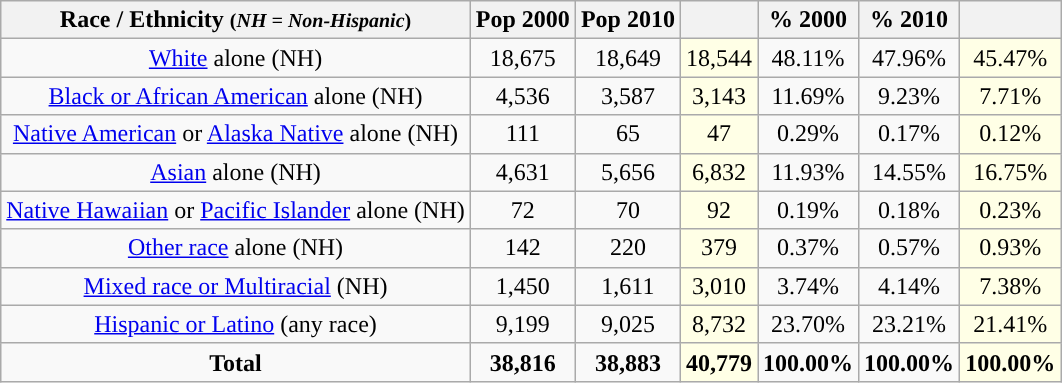<table class="wikitable" style="text-align:center;">
<tr>
<th>Race / Ethnicity <small>(<em>NH = Non-Hispanic</em>)</small></th>
<th>Pop 2000</th>
<th>Pop 2010</th>
<th></th>
<th>% 2000</th>
<th>% 2010</th>
<th></th>
</tr>
<tr>
<td><a href='#'>White</a> alone (NH)</td>
<td>18,675</td>
<td>18,649</td>
<td style='background: #ffffe6;'>18,544</td>
<td>48.11%</td>
<td>47.96%</td>
<td style='background: #ffffe6;'>45.47%</td>
</tr>
<tr>
<td><a href='#'>Black or African American</a> alone (NH)</td>
<td>4,536</td>
<td>3,587</td>
<td style='background: #ffffe6;'>3,143</td>
<td>11.69%</td>
<td>9.23%</td>
<td style='background: #ffffe6;'>7.71%</td>
</tr>
<tr>
<td><a href='#'>Native American</a> or <a href='#'>Alaska Native</a> alone (NH)</td>
<td>111</td>
<td>65</td>
<td style='background: #ffffe6;'>47</td>
<td>0.29%</td>
<td>0.17%</td>
<td style='background: #ffffe6;'>0.12%</td>
</tr>
<tr>
<td><a href='#'>Asian</a> alone (NH)</td>
<td>4,631</td>
<td>5,656</td>
<td style='background: #ffffe6;'>6,832</td>
<td>11.93%</td>
<td>14.55%</td>
<td style='background: #ffffe6;'>16.75%</td>
</tr>
<tr>
<td><a href='#'>Native Hawaiian</a> or <a href='#'>Pacific Islander</a> alone (NH)</td>
<td>72</td>
<td>70</td>
<td style='background: #ffffe6;'>92</td>
<td>0.19%</td>
<td>0.18%</td>
<td style='background: #ffffe6;'>0.23%</td>
</tr>
<tr>
<td><a href='#'>Other race</a> alone (NH)</td>
<td>142</td>
<td>220</td>
<td style='background: #ffffe6;'>379</td>
<td>0.37%</td>
<td>0.57%</td>
<td style='background: #ffffe6;'>0.93%</td>
</tr>
<tr>
<td><a href='#'>Mixed race or Multiracial</a> (NH)</td>
<td>1,450</td>
<td>1,611</td>
<td style='background: #ffffe6;'>3,010</td>
<td>3.74%</td>
<td>4.14%</td>
<td style='background: #ffffe6;'>7.38%</td>
</tr>
<tr>
<td><a href='#'>Hispanic or Latino</a> (any race)</td>
<td>9,199</td>
<td>9,025</td>
<td style='background: #ffffe6;'>8,732</td>
<td>23.70%</td>
<td>23.21%</td>
<td style='background: #ffffe6;'>21.41%</td>
</tr>
<tr>
<td><strong>Total</strong></td>
<td><strong>38,816</strong></td>
<td><strong>38,883</strong></td>
<td style='background: #ffffe6;'><strong>40,779</strong></td>
<td><strong>100.00%</strong></td>
<td><strong>100.00%</strong></td>
<td style='background: #ffffe6;'><strong>100.00%</strong></td>
</tr>
</table>
